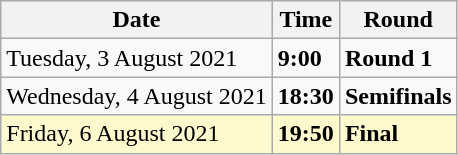<table class="wikitable">
<tr>
<th>Date</th>
<th>Time</th>
<th>Round</th>
</tr>
<tr>
<td>Tuesday, 3 August 2021</td>
<td><strong>9:00</strong></td>
<td><strong>Round 1</strong></td>
</tr>
<tr>
<td>Wednesday, 4 August 2021</td>
<td><strong>18:30</strong></td>
<td><strong>Semifinals</strong></td>
</tr>
<tr style=background:lemonchiffon>
<td>Friday, 6 August 2021</td>
<td><strong>19:50</strong></td>
<td><strong>Final</strong></td>
</tr>
</table>
